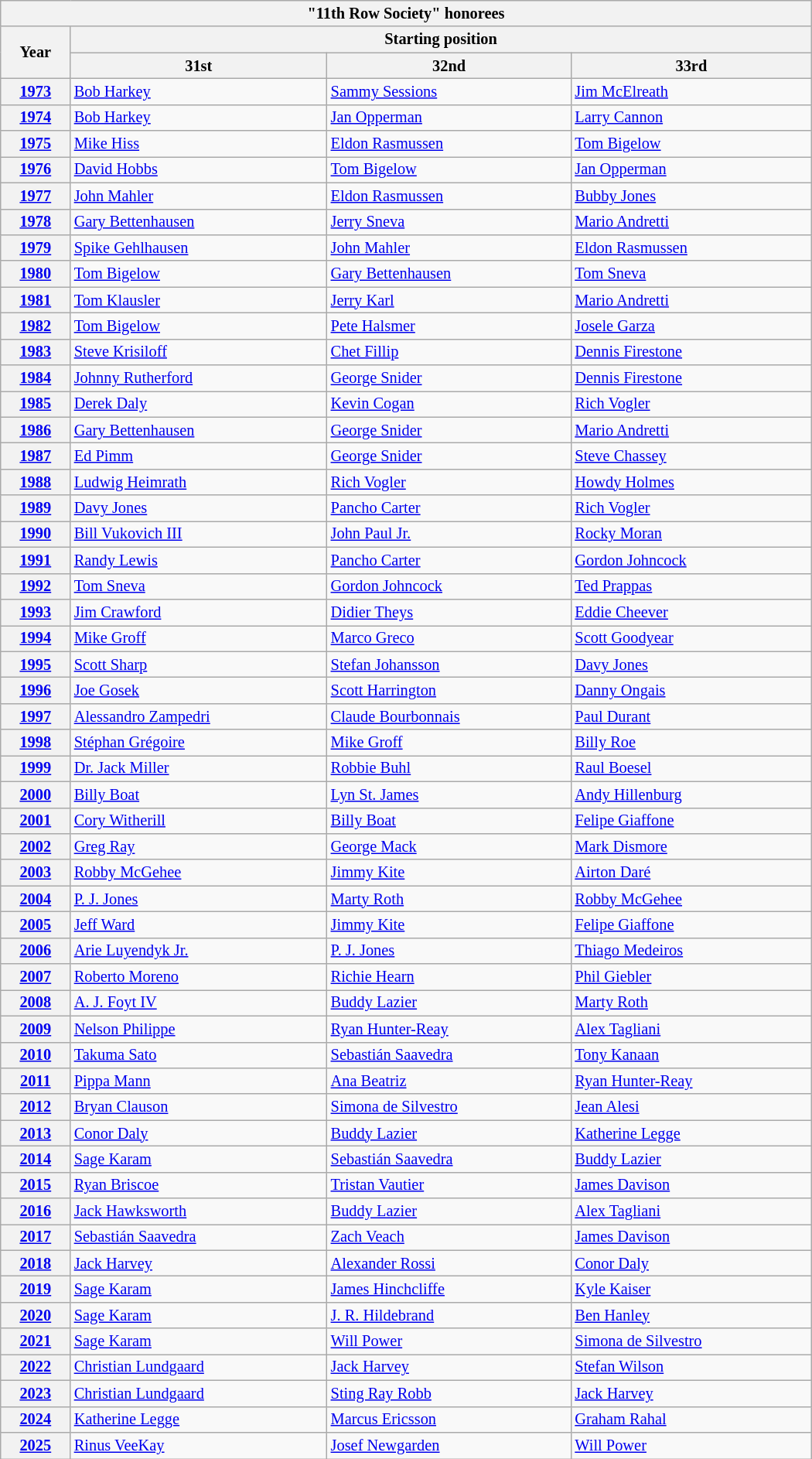<table class="wikitable mw-collapsible mw-collapsed" style="text-align:center; font-size:85%" width=700px>
<tr>
<th colspan=4>"11th Row Society" honorees</th>
</tr>
<tr>
<th rowspan=2>Year</th>
<th colspan=3>Starting position</th>
</tr>
<tr>
<th>31st</th>
<th>32nd</th>
<th>33rd</th>
</tr>
<tr>
<th><a href='#'>1973</a></th>
<td align="left"> <a href='#'>Bob Harkey</a></td>
<td align="left"> <a href='#'>Sammy Sessions</a></td>
<td align="left"> <a href='#'>Jim McElreath</a></td>
</tr>
<tr>
<th><a href='#'>1974</a></th>
<td align="left"> <a href='#'>Bob Harkey</a></td>
<td align="left"> <a href='#'>Jan Opperman</a></td>
<td align="left"> <a href='#'>Larry Cannon</a></td>
</tr>
<tr>
<th><a href='#'>1975</a></th>
<td align="left"> <a href='#'>Mike Hiss</a></td>
<td align="left"> <a href='#'>Eldon Rasmussen</a></td>
<td align="left"> <a href='#'>Tom Bigelow</a></td>
</tr>
<tr>
<th><a href='#'>1976</a></th>
<td align="left"> <a href='#'>David Hobbs</a></td>
<td align="left"> <a href='#'>Tom Bigelow</a></td>
<td align="left"> <a href='#'>Jan Opperman</a></td>
</tr>
<tr>
<th><a href='#'>1977</a></th>
<td align="left"> <a href='#'>John Mahler</a></td>
<td align="left"> <a href='#'>Eldon Rasmussen</a></td>
<td align="left"> <a href='#'>Bubby Jones</a></td>
</tr>
<tr>
<th><a href='#'>1978</a></th>
<td align="left"> <a href='#'>Gary Bettenhausen</a></td>
<td align="left"> <a href='#'>Jerry Sneva</a></td>
<td align="left"> <a href='#'>Mario Andretti</a></td>
</tr>
<tr>
<th><a href='#'>1979</a></th>
<td align="left"> <a href='#'>Spike Gehlhausen</a></td>
<td align="left"> <a href='#'>John Mahler</a></td>
<td align="left"> <a href='#'>Eldon Rasmussen</a></td>
</tr>
<tr>
<th><a href='#'>1980</a></th>
<td align="left"> <a href='#'>Tom Bigelow</a></td>
<td align="left"> <a href='#'>Gary Bettenhausen</a></td>
<td align="left"> <a href='#'>Tom Sneva</a></td>
</tr>
<tr>
<th><a href='#'>1981</a></th>
<td align="left"> <a href='#'>Tom Klausler</a></td>
<td align="left"> <a href='#'>Jerry Karl</a></td>
<td align="left"> <a href='#'>Mario Andretti</a></td>
</tr>
<tr>
<th><a href='#'>1982</a></th>
<td align="left"> <a href='#'>Tom Bigelow</a></td>
<td align="left"> <a href='#'>Pete Halsmer</a></td>
<td align="left"> <a href='#'>Josele Garza</a></td>
</tr>
<tr>
<th><a href='#'>1983</a></th>
<td align="left"> <a href='#'>Steve Krisiloff</a></td>
<td align="left"> <a href='#'>Chet Fillip</a></td>
<td align="left"> <a href='#'>Dennis Firestone</a></td>
</tr>
<tr>
<th><a href='#'>1984</a></th>
<td align="left"> <a href='#'>Johnny Rutherford</a></td>
<td align="left"> <a href='#'>George Snider</a></td>
<td align="left"> <a href='#'>Dennis Firestone</a></td>
</tr>
<tr>
<th><a href='#'>1985</a></th>
<td align="left"> <a href='#'>Derek Daly</a></td>
<td align="left"> <a href='#'>Kevin Cogan</a></td>
<td align="left"> <a href='#'>Rich Vogler</a></td>
</tr>
<tr>
<th><a href='#'>1986</a></th>
<td align="left"> <a href='#'>Gary Bettenhausen</a></td>
<td align="left"> <a href='#'>George Snider</a></td>
<td align="left"> <a href='#'>Mario Andretti</a></td>
</tr>
<tr>
<th><a href='#'>1987</a></th>
<td align="left"> <a href='#'>Ed Pimm</a></td>
<td align="left"> <a href='#'>George Snider</a></td>
<td align="left"> <a href='#'>Steve Chassey</a></td>
</tr>
<tr>
<th><a href='#'>1988</a></th>
<td align="left"> <a href='#'>Ludwig Heimrath</a></td>
<td align="left"> <a href='#'>Rich Vogler</a></td>
<td align="left"> <a href='#'>Howdy Holmes</a></td>
</tr>
<tr>
<th><a href='#'>1989</a></th>
<td align="left"> <a href='#'>Davy Jones</a></td>
<td align="left"> <a href='#'>Pancho Carter</a></td>
<td align="left"> <a href='#'>Rich Vogler</a></td>
</tr>
<tr>
<th><a href='#'>1990</a></th>
<td align="left"> <a href='#'>Bill Vukovich III</a></td>
<td align="left"> <a href='#'>John Paul Jr.</a></td>
<td align="left"> <a href='#'>Rocky Moran</a></td>
</tr>
<tr>
<th><a href='#'>1991</a></th>
<td align="left"> <a href='#'>Randy Lewis</a></td>
<td align="left"> <a href='#'>Pancho Carter</a></td>
<td align="left"> <a href='#'>Gordon Johncock</a></td>
</tr>
<tr>
<th><a href='#'>1992</a></th>
<td align="left"> <a href='#'>Tom Sneva</a></td>
<td align="left"> <a href='#'>Gordon Johncock</a></td>
<td align="left"> <a href='#'>Ted Prappas</a></td>
</tr>
<tr>
<th><a href='#'>1993</a></th>
<td align="left"> <a href='#'>Jim Crawford</a></td>
<td align="left"> <a href='#'>Didier Theys</a></td>
<td align="left"> <a href='#'>Eddie Cheever</a></td>
</tr>
<tr>
<th><a href='#'>1994</a></th>
<td align="left"> <a href='#'>Mike Groff</a></td>
<td align="left"> <a href='#'>Marco Greco</a></td>
<td align="left"> <a href='#'>Scott Goodyear</a></td>
</tr>
<tr>
<th><a href='#'>1995</a></th>
<td align="left"> <a href='#'>Scott Sharp</a></td>
<td align="left"> <a href='#'>Stefan Johansson</a></td>
<td align="left"> <a href='#'>Davy Jones</a></td>
</tr>
<tr>
<th><a href='#'>1996</a></th>
<td align="left"> <a href='#'>Joe Gosek</a></td>
<td align="left"> <a href='#'>Scott Harrington</a></td>
<td align="left"> <a href='#'>Danny Ongais</a></td>
</tr>
<tr>
<th><a href='#'>1997</a></th>
<td align="left"> <a href='#'>Alessandro Zampedri</a></td>
<td align="left"> <a href='#'>Claude Bourbonnais</a></td>
<td align="left"> <a href='#'>Paul Durant</a></td>
</tr>
<tr>
<th><a href='#'>1998</a></th>
<td align="left"> <a href='#'>Stéphan Grégoire</a></td>
<td align="left"> <a href='#'>Mike Groff</a></td>
<td align="left"> <a href='#'>Billy Roe</a></td>
</tr>
<tr>
<th><a href='#'>1999</a></th>
<td align="left"> <a href='#'>Dr. Jack Miller</a></td>
<td align="left"> <a href='#'>Robbie Buhl</a></td>
<td align="left"> <a href='#'>Raul Boesel</a></td>
</tr>
<tr>
<th><a href='#'>2000</a></th>
<td align="left"> <a href='#'>Billy Boat</a></td>
<td align="left"> <a href='#'>Lyn St. James</a></td>
<td align="left"> <a href='#'>Andy Hillenburg</a></td>
</tr>
<tr>
<th><a href='#'>2001</a></th>
<td align="left"> <a href='#'>Cory Witherill</a></td>
<td align="left"> <a href='#'>Billy Boat</a></td>
<td align="left"> <a href='#'>Felipe Giaffone</a></td>
</tr>
<tr>
<th><a href='#'>2002</a></th>
<td align="left"> <a href='#'>Greg Ray</a></td>
<td align="left"> <a href='#'>George Mack</a></td>
<td align="left"> <a href='#'>Mark Dismore</a></td>
</tr>
<tr>
<th><a href='#'>2003</a></th>
<td align="left"> <a href='#'>Robby McGehee</a></td>
<td align="left"> <a href='#'>Jimmy Kite</a></td>
<td align="left"> <a href='#'>Airton Daré</a></td>
</tr>
<tr>
<th><a href='#'>2004</a></th>
<td align="left"> <a href='#'>P. J. Jones</a></td>
<td align="left"> <a href='#'>Marty Roth</a></td>
<td align="left"> <a href='#'>Robby McGehee</a></td>
</tr>
<tr>
<th><a href='#'>2005</a></th>
<td align="left"> <a href='#'>Jeff Ward</a></td>
<td align="left"> <a href='#'>Jimmy Kite</a></td>
<td align="left"> <a href='#'>Felipe Giaffone</a></td>
</tr>
<tr>
<th><a href='#'>2006</a></th>
<td align="left"> <a href='#'>Arie Luyendyk Jr.</a></td>
<td align="left"> <a href='#'>P. J. Jones</a></td>
<td align="left"> <a href='#'>Thiago Medeiros</a></td>
</tr>
<tr>
<th><a href='#'>2007</a></th>
<td align="left"> <a href='#'>Roberto Moreno</a></td>
<td align="left"> <a href='#'>Richie Hearn</a></td>
<td align="left"> <a href='#'>Phil Giebler</a></td>
</tr>
<tr>
<th><a href='#'>2008</a></th>
<td align="left"> <a href='#'>A. J. Foyt IV</a></td>
<td align="left"> <a href='#'>Buddy Lazier</a></td>
<td align="left"> <a href='#'>Marty Roth</a></td>
</tr>
<tr>
<th><a href='#'>2009</a></th>
<td align="left"> <a href='#'>Nelson Philippe</a></td>
<td align="left"> <a href='#'>Ryan Hunter-Reay</a></td>
<td align="left"> <a href='#'>Alex Tagliani</a></td>
</tr>
<tr>
<th><a href='#'>2010</a></th>
<td align="left"> <a href='#'>Takuma Sato</a></td>
<td align="left"> <a href='#'>Sebastián Saavedra</a></td>
<td align="left"> <a href='#'>Tony Kanaan</a></td>
</tr>
<tr>
<th><a href='#'>2011</a></th>
<td align="left"> <a href='#'>Pippa Mann</a></td>
<td align="left"> <a href='#'>Ana Beatriz</a></td>
<td align="left"> <a href='#'>Ryan Hunter-Reay</a></td>
</tr>
<tr>
<th><a href='#'>2012</a></th>
<td align="left"> <a href='#'>Bryan Clauson</a></td>
<td align="left"> <a href='#'>Simona de Silvestro</a></td>
<td align="left"> <a href='#'>Jean Alesi</a></td>
</tr>
<tr>
<th><a href='#'>2013</a></th>
<td align="left"> <a href='#'>Conor Daly</a></td>
<td align="left"> <a href='#'>Buddy Lazier</a></td>
<td align="left"> <a href='#'>Katherine Legge</a></td>
</tr>
<tr>
<th><a href='#'>2014</a></th>
<td align="left"> <a href='#'>Sage Karam</a></td>
<td align="left"> <a href='#'>Sebastián Saavedra</a></td>
<td align="left"> <a href='#'>Buddy Lazier</a></td>
</tr>
<tr>
<th><a href='#'>2015</a></th>
<td align="left"> <a href='#'>Ryan Briscoe</a></td>
<td align="left"> <a href='#'>Tristan Vautier</a></td>
<td align="left"> <a href='#'>James Davison</a></td>
</tr>
<tr>
<th><a href='#'>2016</a></th>
<td align="left"> <a href='#'>Jack Hawksworth</a></td>
<td align="left"> <a href='#'>Buddy Lazier</a></td>
<td align="left"> <a href='#'>Alex Tagliani</a></td>
</tr>
<tr>
<th><a href='#'>2017</a></th>
<td align="left"> <a href='#'>Sebastián Saavedra</a></td>
<td align="left"> <a href='#'>Zach Veach</a></td>
<td align="left"> <a href='#'>James Davison</a></td>
</tr>
<tr>
<th><a href='#'>2018</a></th>
<td align="left"> <a href='#'>Jack Harvey</a></td>
<td align="left"> <a href='#'>Alexander Rossi</a></td>
<td align="left"> <a href='#'>Conor Daly</a></td>
</tr>
<tr>
<th><a href='#'>2019</a></th>
<td align="left"> <a href='#'>Sage Karam</a></td>
<td align="left"> <a href='#'>James Hinchcliffe</a></td>
<td align="left"> <a href='#'>Kyle Kaiser</a></td>
</tr>
<tr>
<th><a href='#'>2020</a></th>
<td align="left"> <a href='#'>Sage Karam</a></td>
<td align="left"> <a href='#'>J. R. Hildebrand</a></td>
<td align="left"> <a href='#'>Ben Hanley</a></td>
</tr>
<tr>
<th><a href='#'>2021</a></th>
<td align="left"> <a href='#'>Sage Karam</a></td>
<td align="left"> <a href='#'>Will Power</a></td>
<td align="left"> <a href='#'>Simona de Silvestro</a></td>
</tr>
<tr>
<th><a href='#'>2022</a></th>
<td align="left"> <a href='#'>Christian Lundgaard</a></td>
<td align="left"> <a href='#'>Jack Harvey</a></td>
<td align="left"> <a href='#'>Stefan Wilson</a></td>
</tr>
<tr>
<th><a href='#'>2023</a></th>
<td align="left"> <a href='#'>Christian Lundgaard</a></td>
<td align="left"> <a href='#'>Sting Ray Robb</a></td>
<td align="left"> <a href='#'>Jack Harvey</a></td>
</tr>
<tr>
<th><a href='#'>2024</a></th>
<td align="left"> <a href='#'>Katherine Legge</a></td>
<td align="left"> <a href='#'>Marcus Ericsson</a></td>
<td align="left"> <a href='#'>Graham Rahal</a></td>
</tr>
<tr>
<th><a href='#'>2025</a></th>
<td align="left"> <a href='#'>Rinus VeeKay</a></td>
<td align="left"> <a href='#'>Josef Newgarden</a></td>
<td align="left"> <a href='#'>Will Power</a></td>
</tr>
</table>
